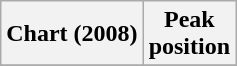<table class="wikitable plainrowheaders">
<tr>
<th scope="col">Chart (2008)</th>
<th scope="col">Peak<br>position</th>
</tr>
<tr>
</tr>
</table>
